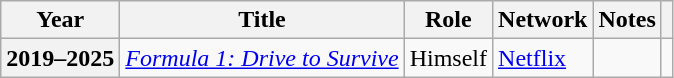<table class="wikitable sortable plainrowheaders">
<tr>
<th scope="col">Year</th>
<th scope="col">Title</th>
<th scope="col">Role</th>
<th scope="col">Network</th>
<th class="unsortable" scope="col">Notes</th>
<th class="unsortable" scope="col"></th>
</tr>
<tr>
<th scope="row">2019–2025</th>
<td scope="row"><em><a href='#'>Formula 1: Drive to Survive</a></em></td>
<td>Himself</td>
<td><a href='#'>Netflix</a></td>
<td></td>
<td style="text-align:center;"></td>
</tr>
</table>
